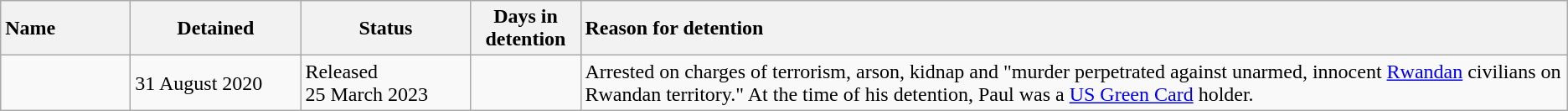<table class="wikitable defaultleft col2center col3center col4center col5left sortable">
<tr>
<th style="text-align: left; width: 6em;">Name</th>
<th style="width: 8em;">Detained</th>
<th style="width: 8em;">Status</th>
<th style="width: 5em;">Days in detention</th>
<th class="unsortable" style="text-align: left;">Reason for detention</th>
</tr>
<tr>
<td></td>
<td>31 August 2020</td>
<td>Released<br>25 March 2023</td>
<td></td>
<td>Arrested on charges of terrorism, arson, kidnap and "murder perpetrated against unarmed, innocent <a href='#'>Rwandan</a> civilians on Rwandan territory." At the time of his detention, Paul was a <a href='#'>US Green Card</a> holder.</td>
</tr>
</table>
